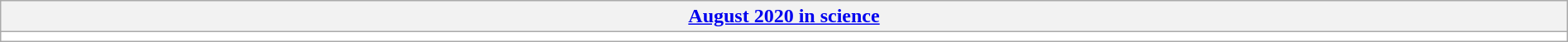<table class="wikitable mw-collapsible" style="width:100%; font-size:100%; background:white;">
<tr>
<th style="text-align:center;"><a href='#'>August 2020 in science</a></th>
</tr>
<tr>
<td></td>
</tr>
</table>
